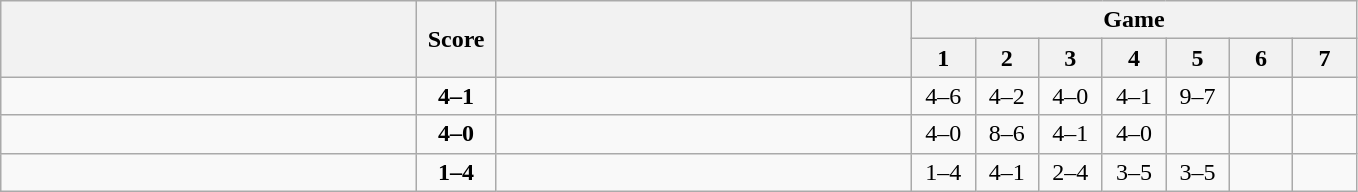<table class="wikitable" style="text-align: center;">
<tr>
<th rowspan=2 align="right" width="270"></th>
<th rowspan=2 width="45">Score</th>
<th rowspan=2 align="left" width="270"></th>
<th colspan=7>Game</th>
</tr>
<tr>
<th width="35">1</th>
<th width="35">2</th>
<th width="35">3</th>
<th width="35">4</th>
<th width="35">5</th>
<th width="35">6</th>
<th width="35">7</th>
</tr>
<tr>
<td align=left><strong></strong></td>
<td align=center><strong>4–1</strong></td>
<td align=left></td>
<td>4–6</td>
<td>4–2</td>
<td>4–0</td>
<td>4–1</td>
<td>9–7</td>
<td></td>
<td></td>
</tr>
<tr>
<td align=left><strong></strong></td>
<td align=center><strong>4–0</strong></td>
<td align=left></td>
<td>4–0</td>
<td>8–6</td>
<td>4–1</td>
<td>4–0</td>
<td></td>
<td></td>
<td></td>
</tr>
<tr>
<td align=left></td>
<td align=center><strong>1–4</strong></td>
<td align=left><strong></strong></td>
<td>1–4</td>
<td>4–1</td>
<td>2–4</td>
<td>3–5</td>
<td>3–5</td>
<td></td>
<td></td>
</tr>
</table>
